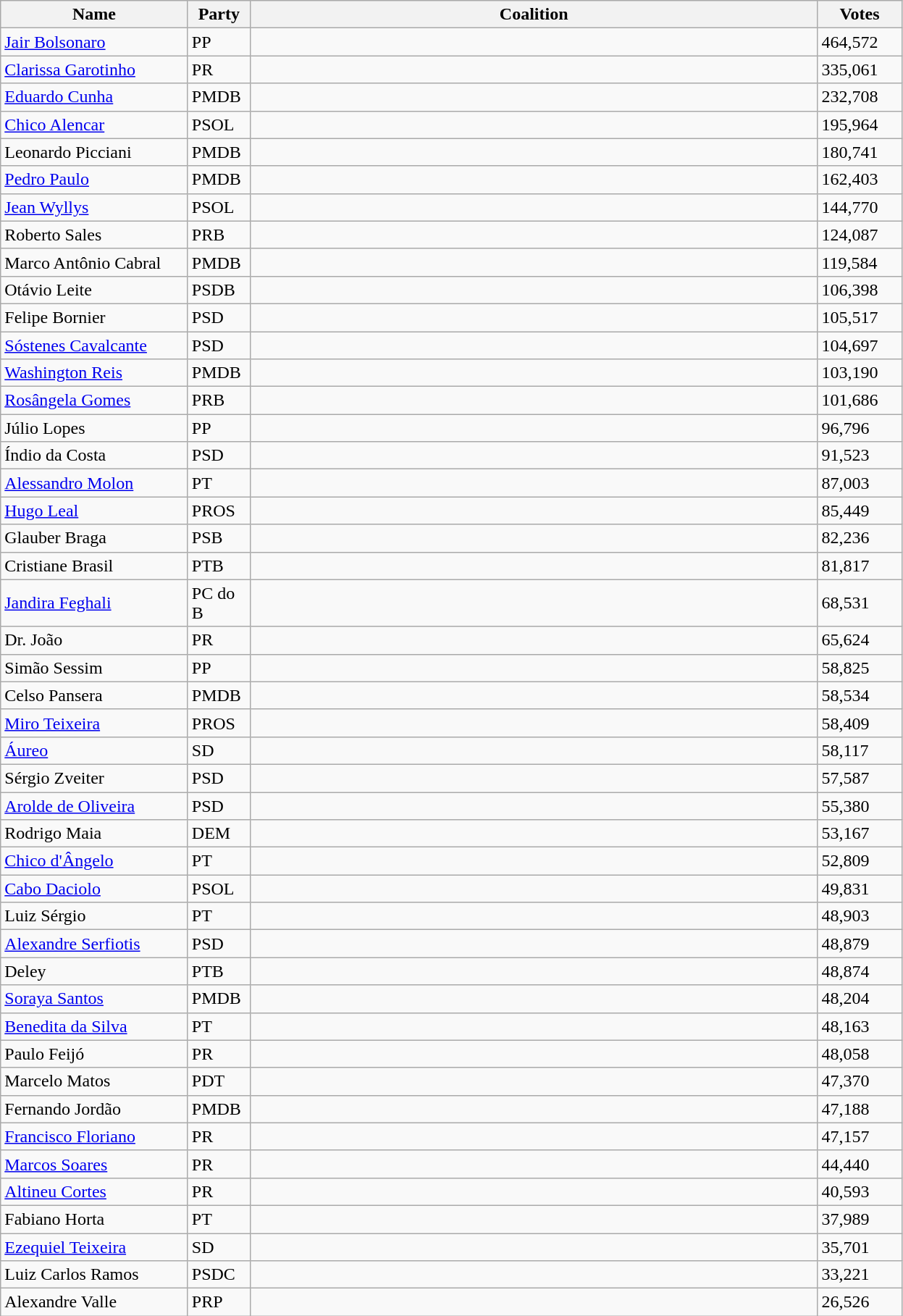<table class="wikitable sortable">
<tr>
<th style="width:165px;">Name</th>
<th style="width:50px;">Party</th>
<th style="width:515px;">Coalition</th>
<th style="width:70px;">Votes</th>
</tr>
<tr>
<td><a href='#'>Jair Bolsonaro</a></td>
<td>PP</td>
<td></td>
<td>464,572</td>
</tr>
<tr>
<td><a href='#'>Clarissa Garotinho</a></td>
<td>PR</td>
<td></td>
<td>335,061</td>
</tr>
<tr>
<td><a href='#'>Eduardo Cunha</a></td>
<td>PMDB</td>
<td></td>
<td>232,708</td>
</tr>
<tr>
<td><a href='#'>Chico Alencar</a></td>
<td>PSOL</td>
<td></td>
<td>195,964</td>
</tr>
<tr>
<td>Leonardo Picciani</td>
<td>PMDB</td>
<td></td>
<td>180,741</td>
</tr>
<tr>
<td><a href='#'>Pedro Paulo</a></td>
<td>PMDB</td>
<td></td>
<td>162,403</td>
</tr>
<tr>
<td><a href='#'>Jean Wyllys</a></td>
<td>PSOL</td>
<td></td>
<td>144,770</td>
</tr>
<tr>
<td>Roberto Sales</td>
<td>PRB</td>
<td></td>
<td>124,087</td>
</tr>
<tr>
<td>Marco Antônio Cabral</td>
<td>PMDB</td>
<td></td>
<td>119,584</td>
</tr>
<tr>
<td>Otávio Leite</td>
<td>PSDB</td>
<td></td>
<td>106,398</td>
</tr>
<tr>
<td>Felipe Bornier</td>
<td>PSD</td>
<td></td>
<td>105,517</td>
</tr>
<tr>
<td><a href='#'>Sóstenes Cavalcante</a></td>
<td>PSD</td>
<td></td>
<td>104,697</td>
</tr>
<tr>
<td><a href='#'>Washington Reis</a></td>
<td>PMDB</td>
<td></td>
<td>103,190</td>
</tr>
<tr>
<td><a href='#'>Rosângela Gomes</a></td>
<td>PRB</td>
<td></td>
<td>101,686</td>
</tr>
<tr>
<td>Júlio Lopes</td>
<td>PP</td>
<td></td>
<td>96,796</td>
</tr>
<tr>
<td>Índio da Costa</td>
<td>PSD</td>
<td></td>
<td>91,523</td>
</tr>
<tr>
<td><a href='#'>Alessandro Molon</a></td>
<td>PT</td>
<td></td>
<td>87,003</td>
</tr>
<tr>
<td><a href='#'>Hugo Leal</a></td>
<td>PROS</td>
<td></td>
<td>85,449</td>
</tr>
<tr>
<td>Glauber Braga</td>
<td>PSB</td>
<td></td>
<td>82,236</td>
</tr>
<tr>
<td>Cristiane Brasil</td>
<td>PTB</td>
<td></td>
<td>81,817</td>
</tr>
<tr>
<td><a href='#'>Jandira Feghali</a></td>
<td>PC do B</td>
<td></td>
<td>68,531</td>
</tr>
<tr>
<td>Dr. João</td>
<td>PR</td>
<td></td>
<td>65,624</td>
</tr>
<tr>
<td>Simão Sessim</td>
<td>PP</td>
<td></td>
<td>58,825</td>
</tr>
<tr>
<td>Celso Pansera</td>
<td>PMDB</td>
<td></td>
<td>58,534</td>
</tr>
<tr>
<td><a href='#'>Miro Teixeira</a></td>
<td>PROS</td>
<td></td>
<td>58,409</td>
</tr>
<tr>
<td><a href='#'>Áureo</a></td>
<td>SD</td>
<td></td>
<td>58,117</td>
</tr>
<tr>
<td>Sérgio Zveiter</td>
<td>PSD</td>
<td></td>
<td>57,587</td>
</tr>
<tr>
<td><a href='#'>Arolde de Oliveira</a></td>
<td>PSD</td>
<td></td>
<td>55,380</td>
</tr>
<tr>
<td>Rodrigo Maia</td>
<td>DEM</td>
<td></td>
<td>53,167</td>
</tr>
<tr>
<td><a href='#'>Chico d'Ângelo</a></td>
<td>PT</td>
<td></td>
<td>52,809</td>
</tr>
<tr>
<td><a href='#'>Cabo Daciolo</a></td>
<td>PSOL</td>
<td></td>
<td>49,831</td>
</tr>
<tr>
<td>Luiz Sérgio</td>
<td>PT</td>
<td></td>
<td>48,903</td>
</tr>
<tr>
<td><a href='#'>Alexandre Serfiotis</a></td>
<td>PSD</td>
<td></td>
<td>48,879</td>
</tr>
<tr>
<td>Deley</td>
<td>PTB</td>
<td></td>
<td>48,874</td>
</tr>
<tr>
<td><a href='#'>Soraya Santos</a></td>
<td>PMDB</td>
<td></td>
<td>48,204</td>
</tr>
<tr>
<td><a href='#'>Benedita da Silva</a></td>
<td>PT</td>
<td></td>
<td>48,163</td>
</tr>
<tr>
<td>Paulo Feijó</td>
<td>PR</td>
<td></td>
<td>48,058</td>
</tr>
<tr>
<td>Marcelo Matos</td>
<td>PDT</td>
<td></td>
<td>47,370</td>
</tr>
<tr>
<td>Fernando Jordão</td>
<td>PMDB</td>
<td></td>
<td>47,188</td>
</tr>
<tr>
<td><a href='#'>Francisco Floriano</a></td>
<td>PR</td>
<td></td>
<td>47,157</td>
</tr>
<tr>
<td><a href='#'>Marcos Soares</a></td>
<td>PR</td>
<td></td>
<td>44,440</td>
</tr>
<tr>
<td><a href='#'>Altineu Cortes</a></td>
<td>PR</td>
<td></td>
<td>40,593</td>
</tr>
<tr>
<td>Fabiano Horta</td>
<td>PT</td>
<td></td>
<td>37,989</td>
</tr>
<tr>
<td><a href='#'>Ezequiel Teixeira</a></td>
<td>SD</td>
<td></td>
<td>35,701</td>
</tr>
<tr>
<td>Luiz Carlos Ramos</td>
<td>PSDC</td>
<td></td>
<td>33,221</td>
</tr>
<tr>
<td>Alexandre Valle</td>
<td>PRP</td>
<td></td>
<td>26,526</td>
</tr>
</table>
